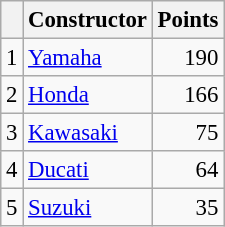<table class="wikitable" style="font-size: 95%;">
<tr>
<th></th>
<th>Constructor</th>
<th>Points</th>
</tr>
<tr>
<td align=center>1</td>
<td> <a href='#'>Yamaha</a></td>
<td align=right>190</td>
</tr>
<tr>
<td align=center>2</td>
<td> <a href='#'>Honda</a></td>
<td align=right>166</td>
</tr>
<tr>
<td align=center>3</td>
<td> <a href='#'>Kawasaki</a></td>
<td align=right>75</td>
</tr>
<tr>
<td align=center>4</td>
<td> <a href='#'>Ducati</a></td>
<td align=right>64</td>
</tr>
<tr>
<td align=center>5</td>
<td> <a href='#'>Suzuki</a></td>
<td align=right>35</td>
</tr>
</table>
